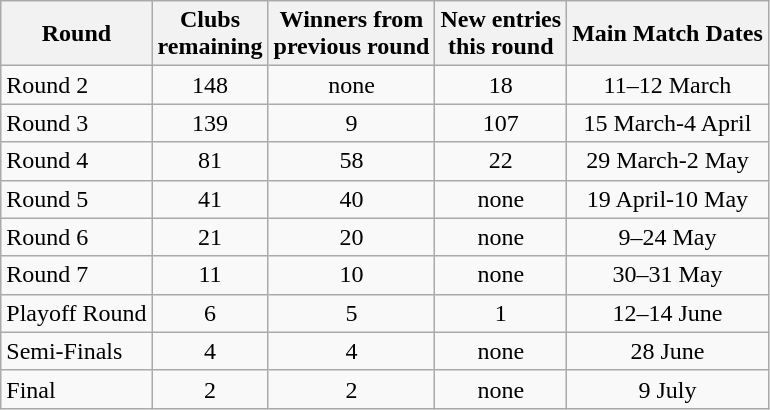<table class="wikitable">
<tr>
<th>Round</th>
<th>Clubs<br>remaining</th>
<th>Winners from<br>previous round</th>
<th>New entries<br>this round</th>
<th>Main Match Dates</th>
</tr>
<tr>
<td>Round 2</td>
<td style="text-align:center;">148</td>
<td style="text-align:center;">none</td>
<td style="text-align:center;">18</td>
<td style="text-align:center;">11–12 March</td>
</tr>
<tr>
<td>Round 3</td>
<td style="text-align:center;">139</td>
<td style="text-align:center;">9</td>
<td style="text-align:center;">107</td>
<td style="text-align:center;">15 March-4 April</td>
</tr>
<tr>
<td>Round 4</td>
<td style="text-align:center;">81</td>
<td style="text-align:center;">58</td>
<td style="text-align:center;">22</td>
<td style="text-align:center;">29 March-2 May</td>
</tr>
<tr>
<td>Round 5</td>
<td style="text-align:center;">41</td>
<td style="text-align:center;">40</td>
<td style="text-align:center;">none</td>
<td style="text-align:center;">19 April-10 May</td>
</tr>
<tr>
<td>Round 6</td>
<td style="text-align:center;">21</td>
<td style="text-align:center;">20</td>
<td style="text-align:center;">none</td>
<td style="text-align:center;">9–24 May</td>
</tr>
<tr>
<td>Round 7</td>
<td style="text-align:center;">11</td>
<td style="text-align:center;">10</td>
<td style="text-align:center;">none</td>
<td style="text-align:center;">30–31 May</td>
</tr>
<tr>
<td>Playoff Round</td>
<td style="text-align:center;">6</td>
<td style="text-align:center;">5</td>
<td style="text-align:center;">1</td>
<td style="text-align:center;">12–14 June</td>
</tr>
<tr>
<td>Semi-Finals</td>
<td style="text-align:center;">4</td>
<td style="text-align:center;">4</td>
<td style="text-align:center;">none</td>
<td style="text-align:center;">28 June</td>
</tr>
<tr>
<td>Final</td>
<td style="text-align:center;">2</td>
<td style="text-align:center;">2</td>
<td style="text-align:center;">none</td>
<td style="text-align:center;">9 July</td>
</tr>
</table>
